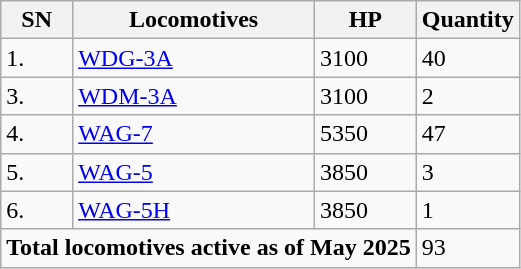<table class="wikitable">
<tr>
<th>SN</th>
<th>Locomotives</th>
<th>HP</th>
<th>Quantity</th>
</tr>
<tr>
<td>1.</td>
<td><a href='#'>WDG-3A</a></td>
<td>3100</td>
<td>40</td>
</tr>
<tr>
<td>3.</td>
<td><a href='#'>WDM-3A</a></td>
<td>3100</td>
<td>2</td>
</tr>
<tr>
<td>4.</td>
<td><a href='#'>WAG-7</a></td>
<td>5350</td>
<td>47</td>
</tr>
<tr>
<td>5.</td>
<td><a href='#'>WAG-5</a></td>
<td>3850</td>
<td>3</td>
</tr>
<tr>
<td>6.</td>
<td><a href='#'>WAG-5H</a></td>
<td>3850</td>
<td>1</td>
</tr>
<tr>
<td colspan="3"><strong>Total locomotives active as of May 2025</strong></td>
<td>93</td>
</tr>
</table>
